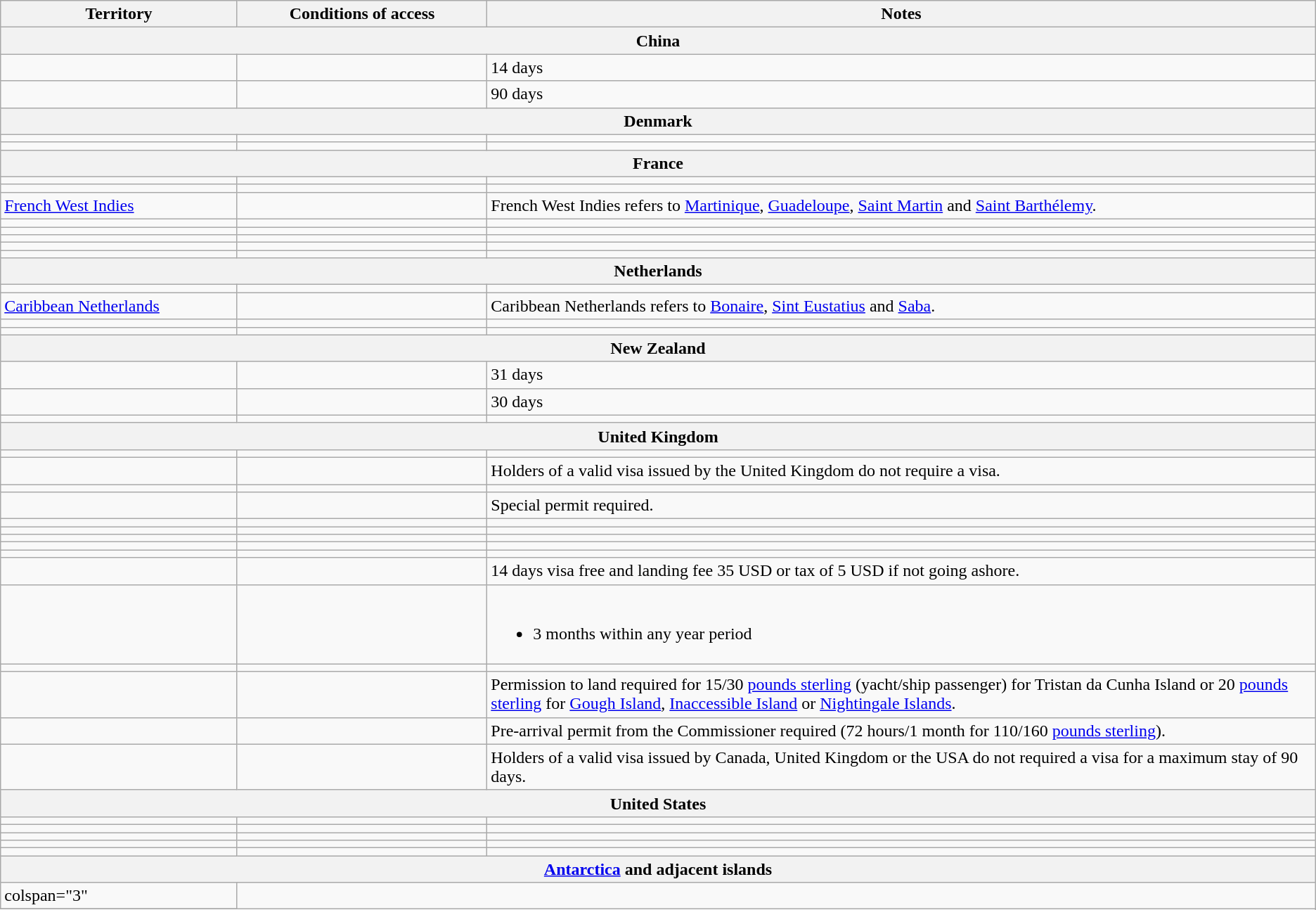<table class="wikitable" style="text-align: left; table-layout: fixed;">
<tr>
<th width="18%">Territory</th>
<th width="19%">Conditions of access</th>
<th>Notes</th>
</tr>
<tr>
<th colspan="3">China</th>
</tr>
<tr>
<td></td>
<td></td>
<td>14 days</td>
</tr>
<tr>
<td></td>
<td></td>
<td>90 days</td>
</tr>
<tr>
<th colspan="3">Denmark</th>
</tr>
<tr>
<td></td>
<td></td>
<td></td>
</tr>
<tr>
<td></td>
<td></td>
<td></td>
</tr>
<tr>
<th colspan="3">France</th>
</tr>
<tr>
<td></td>
<td></td>
<td></td>
</tr>
<tr>
<td></td>
<td></td>
<td></td>
</tr>
<tr>
<td> <a href='#'>French West Indies</a></td>
<td></td>
<td>French West Indies refers to <a href='#'>Martinique</a>, <a href='#'>Guadeloupe</a>, <a href='#'>Saint Martin</a> and <a href='#'>Saint Barthélemy</a>.</td>
</tr>
<tr>
<td></td>
<td></td>
<td></td>
</tr>
<tr>
<td></td>
<td></td>
<td></td>
</tr>
<tr>
<td></td>
<td></td>
<td></td>
</tr>
<tr>
<td></td>
<td></td>
<td></td>
</tr>
<tr>
<td></td>
<td></td>
<td></td>
</tr>
<tr>
<th colspan="3">Netherlands</th>
</tr>
<tr>
<td></td>
<td></td>
<td></td>
</tr>
<tr>
<td> <a href='#'>Caribbean Netherlands</a></td>
<td></td>
<td>Caribbean Netherlands refers to <a href='#'>Bonaire</a>, <a href='#'>Sint Eustatius</a> and <a href='#'>Saba</a>.</td>
</tr>
<tr>
<td></td>
<td></td>
<td></td>
</tr>
<tr>
<td></td>
<td></td>
<td></td>
</tr>
<tr>
<th colspan="3">New Zealand</th>
</tr>
<tr>
<td></td>
<td></td>
<td>31 days</td>
</tr>
<tr>
<td></td>
<td></td>
<td>30 days</td>
</tr>
<tr>
<td></td>
<td></td>
<td></td>
</tr>
<tr>
<th colspan="3">United Kingdom</th>
</tr>
<tr>
<td></td>
<td></td>
<td></td>
</tr>
<tr>
<td></td>
<td></td>
<td>Holders of a valid visa issued by the United Kingdom do not require a visa.</td>
</tr>
<tr>
<td></td>
<td></td>
<td></td>
</tr>
<tr>
<td></td>
<td></td>
<td>Special permit required.</td>
</tr>
<tr>
<td></td>
<td></td>
<td></td>
</tr>
<tr>
<td></td>
<td></td>
<td></td>
</tr>
<tr>
<td></td>
<td></td>
<td></td>
</tr>
<tr>
<td></td>
<td></td>
<td></td>
</tr>
<tr>
<td></td>
<td></td>
<td></td>
</tr>
<tr>
<td></td>
<td></td>
<td>14 days visa free and landing fee 35 USD or tax of 5 USD if not going ashore.</td>
</tr>
<tr>
<td></td>
<td></td>
<td><br><ul><li>3 months within any year period</li></ul></td>
</tr>
<tr>
<td></td>
<td></td>
<td></td>
</tr>
<tr>
<td></td>
<td></td>
<td>Permission to land required for 15/30 <a href='#'>pounds sterling</a> (yacht/ship passenger) for Tristan da Cunha Island or 20 <a href='#'>pounds sterling</a> for <a href='#'>Gough Island</a>, <a href='#'>Inaccessible Island</a> or <a href='#'>Nightingale Islands</a>.</td>
</tr>
<tr>
<td></td>
<td></td>
<td>Pre-arrival permit from the Commissioner required (72 hours/1 month for 110/160 <a href='#'>pounds sterling</a>).</td>
</tr>
<tr>
<td></td>
<td></td>
<td>Holders of a valid visa issued by Canada, United Kingdom or the USA do not required a visa for a maximum stay of 90 days.</td>
</tr>
<tr>
<th colspan="3">United States</th>
</tr>
<tr>
<td></td>
<td></td>
<td></td>
</tr>
<tr>
<td></td>
<td></td>
<td></td>
</tr>
<tr>
<td></td>
<td></td>
<td></td>
</tr>
<tr>
<td></td>
<td></td>
<td></td>
</tr>
<tr>
<td></td>
<td></td>
<td></td>
</tr>
<tr>
<th colspan="3"><a href='#'>Antarctica</a> and adjacent islands</th>
</tr>
<tr>
<td>colspan="3" </td>
</tr>
<tr>
</tr>
</table>
